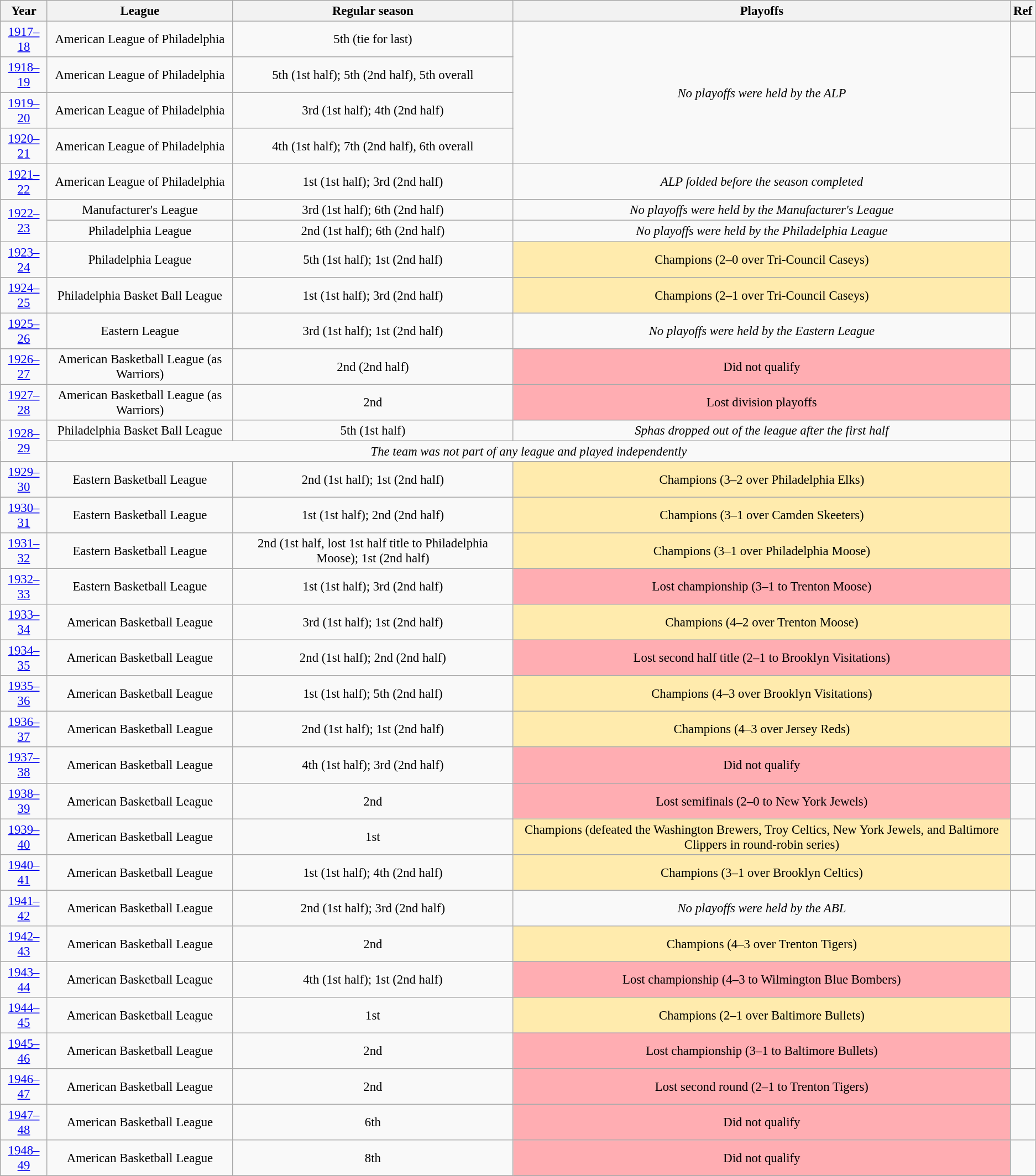<table class="wikitable" style="text-align:center; font-size:95%;">
<tr>
<th>Year</th>
<th>League</th>
<th>Regular season</th>
<th>Playoffs</th>
<th>Ref</th>
</tr>
<tr>
<td><a href='#'>1917–18</a></td>
<td>American League of Philadelphia</td>
<td>5th (tie for last)</td>
<td rowspan="4"><em>No playoffs were held by the ALP</em></td>
<td></td>
</tr>
<tr>
<td><a href='#'>1918–19</a></td>
<td>American League of Philadelphia</td>
<td>5th (1st half); 5th (2nd half), 5th overall</td>
<td></td>
</tr>
<tr>
<td><a href='#'>1919–20</a></td>
<td>American League of Philadelphia</td>
<td>3rd (1st half); 4th (2nd half)</td>
<td></td>
</tr>
<tr>
<td><a href='#'>1920–21</a></td>
<td>American League of Philadelphia</td>
<td>4th (1st half); 7th (2nd half), 6th overall</td>
<td></td>
</tr>
<tr>
<td><a href='#'>1921–22</a></td>
<td>American League of Philadelphia</td>
<td>1st (1st half); 3rd (2nd half)</td>
<td><em>ALP folded before the season completed</em></td>
<td></td>
</tr>
<tr>
<td rowspan="2"><a href='#'>1922–23</a></td>
<td>Manufacturer's League</td>
<td>3rd (1st half); 6th (2nd half)</td>
<td><em>No playoffs were held by the Manufacturer's League</em></td>
<td></td>
</tr>
<tr>
<td>Philadelphia League</td>
<td>2nd (1st half); 6th (2nd half)</td>
<td><em>No playoffs were held by the Philadelphia League</em></td>
<td></td>
</tr>
<tr>
<td><a href='#'>1923–24</a></td>
<td>Philadelphia League</td>
<td>5th (1st half); 1st (2nd half)</td>
<td style="background:#FFEBAD;">Champions (2–0 over Tri-Council Caseys)</td>
<td></td>
</tr>
<tr>
<td><a href='#'>1924–25</a></td>
<td>Philadelphia Basket Ball League</td>
<td>1st (1st half); 3rd (2nd half)</td>
<td style="background:#FFEBAD;">Champions (2–1 over Tri-Council Caseys)</td>
<td></td>
</tr>
<tr>
<td><a href='#'>1925–26</a></td>
<td>Eastern League</td>
<td>3rd (1st half); 1st (2nd half)</td>
<td><em>No playoffs were held by the Eastern League</em></td>
<td></td>
</tr>
<tr>
<td><a href='#'>1926–27</a></td>
<td>American Basketball League (as Warriors)</td>
<td>2nd (2nd half)</td>
<td style="background:#FFADB2;">Did not qualify</td>
<td></td>
</tr>
<tr>
<td><a href='#'>1927–28</a></td>
<td>American Basketball League (as Warriors)</td>
<td>2nd</td>
<td style="background:#FFADB2;">Lost division playoffs</td>
<td></td>
</tr>
<tr>
<td rowspan="2"><a href='#'>1928–29</a></td>
<td>Philadelphia Basket Ball League</td>
<td>5th (1st half)</td>
<td><em>Sphas dropped out of the league after the first half</em></td>
<td></td>
</tr>
<tr>
<td colspan="3"><em>The team was not part of any league and played independently</em></td>
<td></td>
</tr>
<tr>
<td><a href='#'>1929–30</a></td>
<td>Eastern Basketball League</td>
<td>2nd (1st half); 1st (2nd half)</td>
<td style="background:#FFEBAD;">Champions (3–2 over Philadelphia Elks)</td>
<td></td>
</tr>
<tr>
<td><a href='#'>1930–31</a></td>
<td>Eastern Basketball League</td>
<td>1st (1st half); 2nd (2nd half)</td>
<td style="background:#FFEBAD;">Champions (3–1 over Camden Skeeters)</td>
<td></td>
</tr>
<tr>
<td><a href='#'>1931–32</a></td>
<td>Eastern Basketball League</td>
<td>2nd (1st half, lost 1st half title to Philadelphia Moose); 1st (2nd half)</td>
<td style="background:#FFEBAD;">Champions (3–1 over Philadelphia Moose)</td>
<td></td>
</tr>
<tr>
<td><a href='#'>1932–33</a></td>
<td>Eastern Basketball League</td>
<td>1st (1st half); 3rd (2nd half)</td>
<td style="background:#FFADB2;">Lost championship (3–1 to Trenton Moose)</td>
<td></td>
</tr>
<tr>
<td><a href='#'>1933–34</a></td>
<td>American Basketball League</td>
<td>3rd (1st half); 1st (2nd half)</td>
<td style="background:#FFEBAD;">Champions (4–2 over Trenton Moose)</td>
<td></td>
</tr>
<tr>
<td><a href='#'>1934–35</a></td>
<td>American Basketball League</td>
<td>2nd (1st half); 2nd (2nd half)</td>
<td style="background:#FFADB2;">Lost second half title (2–1 to Brooklyn Visitations)</td>
<td></td>
</tr>
<tr>
<td><a href='#'>1935–36</a></td>
<td>American Basketball League</td>
<td>1st (1st half); 5th (2nd half)</td>
<td style="background:#FFEBAD;">Champions (4–3 over Brooklyn Visitations)</td>
<td></td>
</tr>
<tr>
<td><a href='#'>1936–37</a></td>
<td>American Basketball League</td>
<td>2nd (1st half); 1st (2nd half)</td>
<td style="background:#FFEBAD;">Champions (4–3 over Jersey Reds)</td>
<td></td>
</tr>
<tr>
<td><a href='#'>1937–38</a></td>
<td>American Basketball League</td>
<td>4th (1st half); 3rd (2nd half)</td>
<td style="background:#FFADB2;">Did not qualify</td>
<td></td>
</tr>
<tr>
<td><a href='#'>1938–39</a></td>
<td>American Basketball League</td>
<td>2nd</td>
<td style="background:#FFADB2;">Lost semifinals (2–0 to New York Jewels)</td>
<td></td>
</tr>
<tr>
<td><a href='#'>1939–40</a></td>
<td>American Basketball League</td>
<td>1st</td>
<td style="background:#FFEBAD;">Champions (defeated the Washington Brewers, Troy Celtics, New York Jewels, and Baltimore Clippers in round-robin series)</td>
<td></td>
</tr>
<tr>
<td><a href='#'>1940–41</a></td>
<td>American Basketball League</td>
<td>1st (1st half); 4th (2nd half)</td>
<td style="background:#FFEBAD;">Champions (3–1 over Brooklyn Celtics)</td>
<td></td>
</tr>
<tr>
<td><a href='#'>1941–42</a></td>
<td>American Basketball League</td>
<td>2nd (1st half); 3rd (2nd half)</td>
<td><em>No playoffs were held by the ABL</em></td>
<td></td>
</tr>
<tr>
<td><a href='#'>1942–43</a></td>
<td>American Basketball League</td>
<td>2nd</td>
<td style="background:#FFEBAD;">Champions (4–3 over Trenton Tigers)</td>
<td></td>
</tr>
<tr>
<td><a href='#'>1943–44</a></td>
<td>American Basketball League</td>
<td>4th (1st half); 1st (2nd half)</td>
<td style="background:#FFADB2;">Lost championship (4–3 to Wilmington Blue Bombers)</td>
<td></td>
</tr>
<tr>
<td><a href='#'>1944–45</a></td>
<td>American Basketball League</td>
<td>1st</td>
<td style="background:#FFEBAD;">Champions (2–1 over Baltimore Bullets)</td>
<td></td>
</tr>
<tr>
<td><a href='#'>1945–46</a></td>
<td>American Basketball League</td>
<td>2nd</td>
<td style="background:#FFADB2;">Lost championship (3–1 to Baltimore Bullets)</td>
<td></td>
</tr>
<tr>
<td><a href='#'>1946–47</a></td>
<td>American Basketball League</td>
<td>2nd</td>
<td style="background:#FFADB2;">Lost second round (2–1 to Trenton Tigers)</td>
<td></td>
</tr>
<tr>
<td><a href='#'>1947–48</a></td>
<td>American Basketball League</td>
<td>6th</td>
<td style="background:#FFADB2;">Did not qualify</td>
<td></td>
</tr>
<tr>
<td><a href='#'>1948–49</a></td>
<td>American Basketball League</td>
<td>8th</td>
<td style="background:#FFADB2;">Did not qualify</td>
<td></td>
</tr>
</table>
